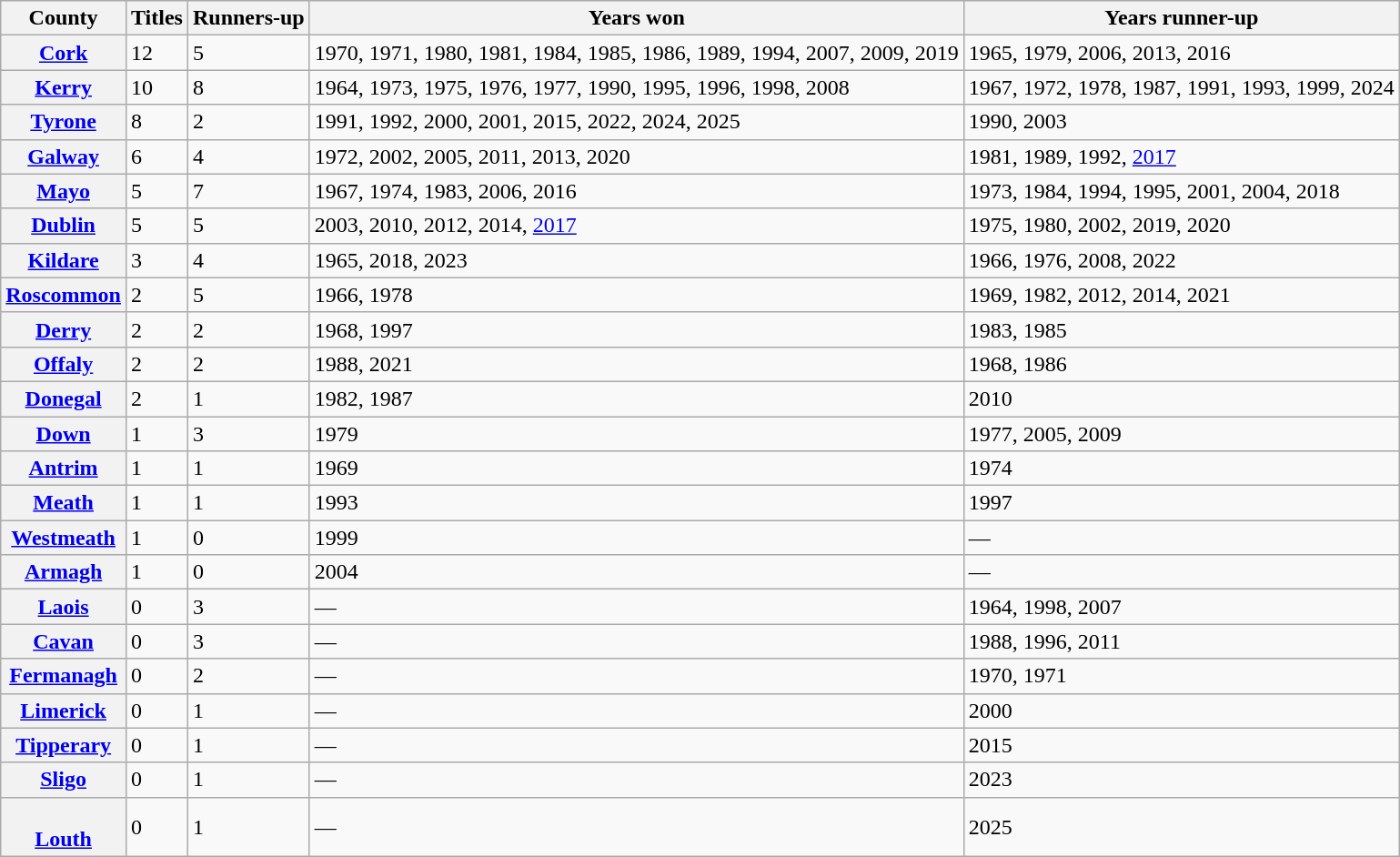<table class="wikitable plainrowheaders sortable">
<tr>
<th scope="col">County</th>
<th scope="col">Titles</th>
<th scope="col">Runners-up</th>
<th class="unsortable" scope="col">Years won</th>
<th class="unsortable" scope="col">Years runner-up</th>
</tr>
<tr>
<th scope="row"> <a href='#'>Cork</a></th>
<td>12</td>
<td>5</td>
<td>1970, 1971, 1980, 1981, 1984, 1985, 1986, 1989, 1994, 2007, 2009, 2019</td>
<td>1965, 1979, 2006, 2013, 2016</td>
</tr>
<tr>
<th scope="row"> <a href='#'>Kerry</a></th>
<td>10</td>
<td>8</td>
<td>1964, 1973, 1975, 1976, 1977, 1990, 1995, 1996, 1998, 2008</td>
<td>1967, 1972, 1978, 1987, 1991, 1993, 1999, 2024</td>
</tr>
<tr>
<th scope="row"> <a href='#'>Tyrone</a></th>
<td>8</td>
<td>2</td>
<td>1991, 1992, 2000, 2001, 2015, 2022, 2024, 2025</td>
<td>1990, 2003</td>
</tr>
<tr>
<th scope="row"> <a href='#'>Galway</a></th>
<td>6</td>
<td>4</td>
<td>1972, 2002, 2005, 2011, 2013, 2020</td>
<td>1981, 1989, 1992, <a href='#'>2017</a></td>
</tr>
<tr>
<th scope="row"> <a href='#'>Mayo</a></th>
<td>5</td>
<td>7</td>
<td>1967, 1974, 1983, 2006, 2016</td>
<td>1973, 1984, 1994, 1995, 2001, 2004, 2018</td>
</tr>
<tr>
<th scope="row"> <a href='#'>Dublin</a></th>
<td>5</td>
<td>5</td>
<td>2003, 2010, 2012, 2014, <a href='#'>2017</a></td>
<td>1975, 1980, 2002, 2019, 2020</td>
</tr>
<tr>
<th scope="row"> <a href='#'>Kildare</a></th>
<td>3</td>
<td>4</td>
<td>1965, 2018, 2023</td>
<td>1966, 1976, 2008, 2022</td>
</tr>
<tr>
<th scope="row"> <a href='#'>Roscommon</a></th>
<td>2</td>
<td>5</td>
<td>1966, 1978</td>
<td>1969, 1982, 2012, 2014, 2021</td>
</tr>
<tr>
<th scope="row"> <a href='#'>Derry</a></th>
<td>2</td>
<td>2</td>
<td>1968, 1997</td>
<td>1983, 1985</td>
</tr>
<tr>
<th scope="row"> <a href='#'>Offaly</a></th>
<td>2</td>
<td>2</td>
<td>1988, 2021</td>
<td>1968, 1986</td>
</tr>
<tr>
<th scope="row"> <a href='#'>Donegal</a></th>
<td>2</td>
<td>1</td>
<td>1982, 1987</td>
<td>2010</td>
</tr>
<tr>
<th scope="row"> <a href='#'>Down</a></th>
<td>1</td>
<td>3</td>
<td>1979</td>
<td>1977, 2005, 2009</td>
</tr>
<tr>
<th scope="row"> <a href='#'>Antrim</a></th>
<td>1</td>
<td>1</td>
<td>1969</td>
<td>1974</td>
</tr>
<tr>
<th scope="row"> <a href='#'>Meath</a></th>
<td>1</td>
<td>1</td>
<td>1993</td>
<td>1997</td>
</tr>
<tr>
<th scope="row"> <a href='#'>Westmeath</a></th>
<td>1</td>
<td>0</td>
<td>1999</td>
<td>—</td>
</tr>
<tr>
<th scope="row"> <a href='#'>Armagh</a></th>
<td>1</td>
<td>0</td>
<td>2004</td>
<td>—</td>
</tr>
<tr>
<th scope="row"> <a href='#'>Laois</a></th>
<td>0</td>
<td>3</td>
<td>—</td>
<td>1964, 1998, 2007</td>
</tr>
<tr>
<th scope="row"> <a href='#'>Cavan</a></th>
<td>0</td>
<td>3</td>
<td>—</td>
<td>1988, 1996, 2011</td>
</tr>
<tr>
<th scope="row"> <a href='#'>Fermanagh</a></th>
<td>0</td>
<td>2</td>
<td>—</td>
<td>1970, 1971</td>
</tr>
<tr>
<th scope="row"> <a href='#'>Limerick</a></th>
<td>0</td>
<td>1</td>
<td>—</td>
<td>2000</td>
</tr>
<tr>
<th scope="row"> <a href='#'>Tipperary</a></th>
<td>0</td>
<td>1</td>
<td>—</td>
<td>2015</td>
</tr>
<tr>
<th scope="row"> <a href='#'>Sligo</a></th>
<td>0</td>
<td>1</td>
<td>—</td>
<td>2023</td>
</tr>
<tr>
<th scope="row"><br> <a href='#'>Louth</a></th>
<td>0</td>
<td>1</td>
<td>—</td>
<td>2025</td>
</tr>
</table>
